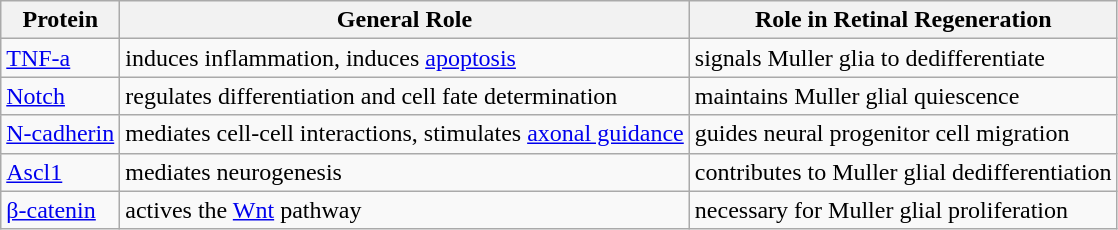<table class="wikitable">
<tr>
<th>Protein</th>
<th>General Role</th>
<th>Role in Retinal Regeneration</th>
</tr>
<tr>
<td><a href='#'>TNF-a</a></td>
<td>induces inflammation, induces <a href='#'>apoptosis</a></td>
<td>signals Muller glia to dedifferentiate</td>
</tr>
<tr>
<td><a href='#'>Notch</a></td>
<td>regulates differentiation and cell fate determination</td>
<td>maintains Muller glial quiescence</td>
</tr>
<tr>
<td><a href='#'>N-cadherin</a></td>
<td>mediates cell-cell interactions, stimulates <a href='#'>axonal guidance</a></td>
<td>guides neural progenitor cell migration</td>
</tr>
<tr>
<td><a href='#'>Ascl1</a></td>
<td>mediates neurogenesis</td>
<td>contributes to Muller glial dedifferentiation</td>
</tr>
<tr>
<td><a href='#'>β-catenin</a></td>
<td>actives the <a href='#'>Wnt</a> pathway</td>
<td>necessary for Muller glial proliferation</td>
</tr>
</table>
